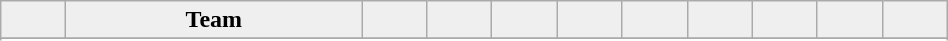<table class="wikitable" align="LEFT" style="margin:2em auto; font-size:100%; line-height:2,5em; width:50%">
<tr>
<td colspan=1 align="center" width=25 bgcolor=#EFEFEF><strong></strong></td>
<td colspan=1 align="center" width=140 bgcolor=#EFEFEF><strong>Team</strong></td>
<td colspan=1 align="center" width=25 bgcolor=#EFEFEF><strong></strong></td>
<td colspan=1 align="center" width=25 bgcolor=#EFEFEF><strong></strong></td>
<td colspan=1 align="center" width=25 bgcolor=#EFEFEF><strong></strong></td>
<td colspan=1 align="center" width=25 bgcolor=#EFEFEF><strong></strong></td>
<td colspan=1 align="center" width=25 bgcolor=#EFEFEF><strong></strong></td>
<td colspan=1 align="center" width=25 bgcolor=#EFEFEF><strong></strong></td>
<td colspan=1 align="center" width=25 bgcolor=#EFEFEF><strong></strong></td>
<td colspan=1 align="center" width=25 bgcolor=#EFEFEF><strong></strong></td>
<td colspan=1 align="center" width=25 bgcolor=#EFEFEF><strong></strong></td>
</tr>
<tr>
</tr>
<tr>
</tr>
<tr>
</tr>
<tr>
</tr>
<tr>
</tr>
</table>
